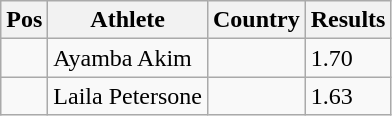<table class="wikitable">
<tr>
<th>Pos</th>
<th>Athlete</th>
<th>Country</th>
<th>Results</th>
</tr>
<tr>
<td align="center"></td>
<td>Ayamba Akim</td>
<td></td>
<td>1.70</td>
</tr>
<tr>
<td align="center"></td>
<td>Laila Petersone</td>
<td></td>
<td>1.63</td>
</tr>
</table>
